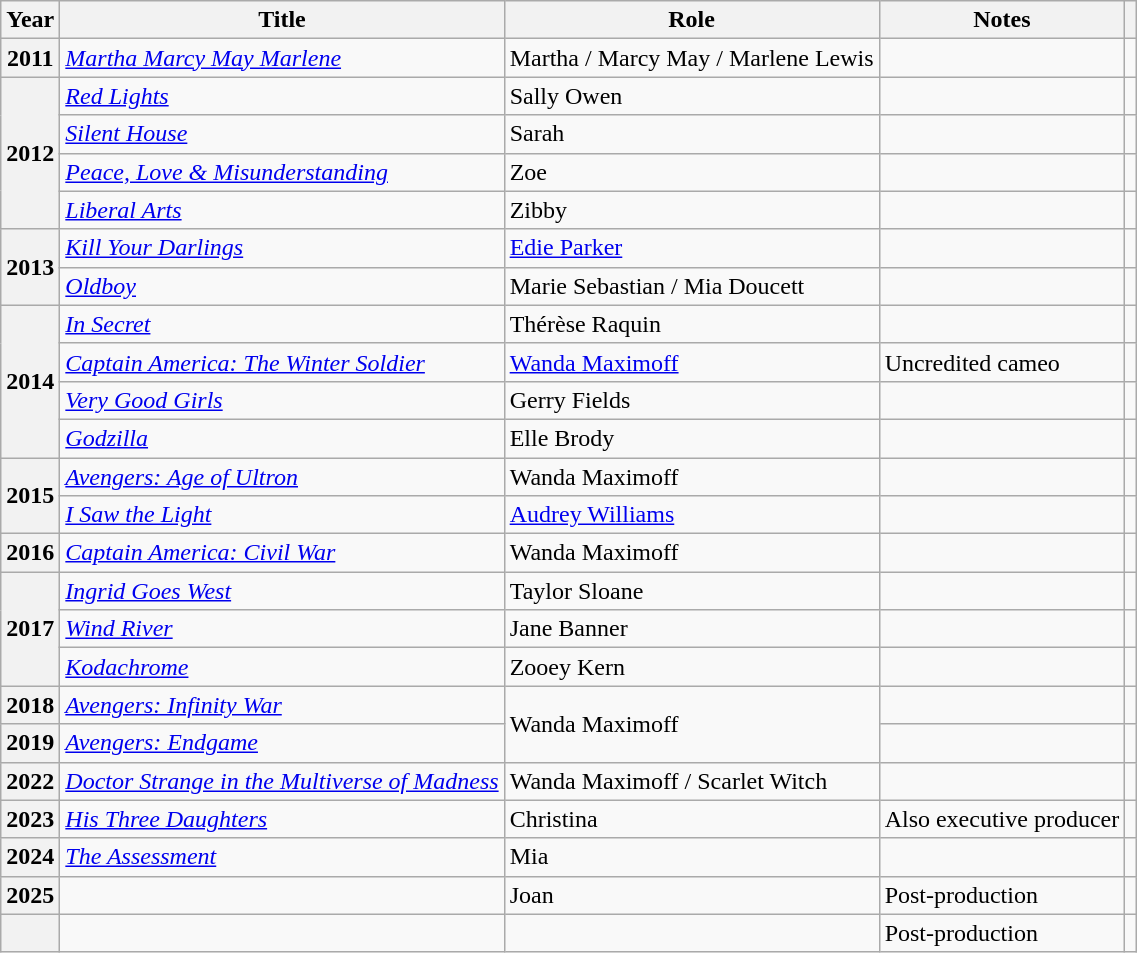<table class="wikitable plainrowheaders sortable">
<tr>
<th scope="col">Year</th>
<th scope="col">Title</th>
<th scope="col">Role</th>
<th scope="col" class="unsortable">Notes</th>
<th scope="col" class="unsortable"></th>
</tr>
<tr>
<th scope="row">2011</th>
<td><em><a href='#'>Martha Marcy May Marlene</a></em></td>
<td>Martha / Marcy May / Marlene Lewis</td>
<td></td>
<td style="text-align:center;"></td>
</tr>
<tr>
<th scope="row" rowspan="4">2012</th>
<td><em><a href='#'>Red Lights</a></em></td>
<td>Sally Owen</td>
<td></td>
<td style="text-align:center;"></td>
</tr>
<tr>
<td><em><a href='#'>Silent House</a></em></td>
<td>Sarah</td>
<td></td>
<td style="text-align:center;"></td>
</tr>
<tr>
<td><em><a href='#'>Peace, Love & Misunderstanding</a></em></td>
<td>Zoe</td>
<td></td>
<td style="text-align:center;"></td>
</tr>
<tr>
<td><em><a href='#'>Liberal Arts</a></em></td>
<td>Zibby</td>
<td></td>
<td style="text-align:center;"></td>
</tr>
<tr>
<th scope="row" rowspan="2">2013</th>
<td><em><a href='#'>Kill Your Darlings</a></em></td>
<td><a href='#'>Edie Parker</a></td>
<td></td>
<td style="text-align:center;"></td>
</tr>
<tr>
<td><em><a href='#'>Oldboy</a></em></td>
<td>Marie Sebastian / Mia Doucett</td>
<td></td>
<td style="text-align:center;"></td>
</tr>
<tr>
<th scope="row" rowspan="4">2014</th>
<td><em><a href='#'>In Secret</a></em></td>
<td>Thérèse Raquin</td>
<td></td>
<td style="text-align:center;"></td>
</tr>
<tr>
<td><em><a href='#'>Captain America: The Winter Soldier</a></em></td>
<td><a href='#'>Wanda Maximoff</a></td>
<td>Uncredited cameo</td>
<td style="text-align:center;"></td>
</tr>
<tr>
<td><em><a href='#'>Very Good Girls</a></em></td>
<td>Gerry Fields</td>
<td></td>
<td style="text-align:center;"></td>
</tr>
<tr>
<td><em><a href='#'>Godzilla</a></em></td>
<td>Elle Brody</td>
<td></td>
<td style="text-align:center;"></td>
</tr>
<tr>
<th scope="row" rowspan="2">2015</th>
<td><em><a href='#'>Avengers: Age of Ultron</a></em></td>
<td>Wanda Maximoff</td>
<td></td>
<td style="text-align:center;"></td>
</tr>
<tr>
<td><em><a href='#'>I Saw the Light</a></em></td>
<td><a href='#'>Audrey Williams</a></td>
<td></td>
<td style="text-align:center;"></td>
</tr>
<tr>
<th scope="row">2016</th>
<td><em><a href='#'>Captain America: Civil War</a></em></td>
<td>Wanda Maximoff</td>
<td></td>
<td style="text-align:center;"></td>
</tr>
<tr>
<th scope="row" rowspan="3">2017</th>
<td><em><a href='#'>Ingrid Goes West</a></em></td>
<td>Taylor Sloane</td>
<td></td>
<td style="text-align:center;"></td>
</tr>
<tr>
<td><em><a href='#'>Wind River</a></em></td>
<td>Jane Banner</td>
<td></td>
<td style="text-align:center;"></td>
</tr>
<tr>
<td><em><a href='#'>Kodachrome</a></em></td>
<td>Zooey Kern</td>
<td></td>
<td style="text-align:center;"></td>
</tr>
<tr>
<th scope="row">2018</th>
<td><em><a href='#'>Avengers: Infinity War</a></em></td>
<td rowspan="2">Wanda Maximoff</td>
<td></td>
<td style="text-align:center;"></td>
</tr>
<tr>
<th scope="row">2019</th>
<td><em><a href='#'>Avengers: Endgame</a></em></td>
<td></td>
<td style="text-align:center;"></td>
</tr>
<tr>
<th scope="row">2022</th>
<td><em><a href='#'>Doctor Strange in the Multiverse of Madness</a></em></td>
<td>Wanda Maximoff / Scarlet Witch</td>
<td></td>
<td style="text-align:center;"></td>
</tr>
<tr>
<th scope="row">2023</th>
<td><em><a href='#'>His Three Daughters</a></em></td>
<td>Christina</td>
<td>Also executive producer</td>
<td style="text-align:center;"></td>
</tr>
<tr>
<th scope="row">2024</th>
<td><em><a href='#'>The Assessment</a></em></td>
<td>Mia</td>
<td></td>
<td style="text-align:center;"></td>
</tr>
<tr>
<th scope="row">2025</th>
<td></td>
<td>Joan</td>
<td>Post-production</td>
<td style="text-align:center;"></td>
</tr>
<tr>
<th scope="row"></th>
<td></td>
<td></td>
<td>Post-production</td>
<td style="text-align:center;"></td>
</tr>
</table>
